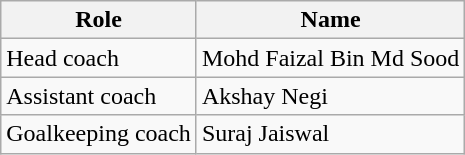<table class="wikitable">
<tr>
<th>Role</th>
<th>Name</th>
</tr>
<tr>
<td>Head coach</td>
<td> Mohd Faizal Bin Md Sood</td>
</tr>
<tr>
<td>Assistant coach</td>
<td> Akshay Negi</td>
</tr>
<tr>
<td>Goalkeeping coach</td>
<td> Suraj Jaiswal</td>
</tr>
</table>
